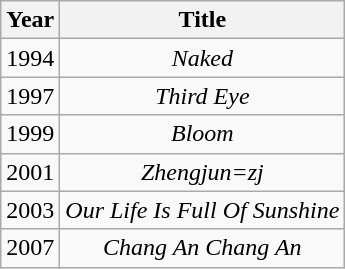<table class="wikitable" style="text-align:center">
<tr>
<th>Year</th>
<th>Title</th>
</tr>
<tr>
<td>1994</td>
<td><em>Naked</em></td>
</tr>
<tr>
<td>1997</td>
<td><em>Third Eye</em></td>
</tr>
<tr>
<td>1999</td>
<td><em>Bloom</em></td>
</tr>
<tr>
<td>2001</td>
<td><em>Zhengjun=zj</em></td>
</tr>
<tr>
<td>2003</td>
<td><em>Our Life Is Full Of Sunshine</em></td>
</tr>
<tr>
<td>2007</td>
<td><em>Chang An Chang An</em></td>
</tr>
</table>
